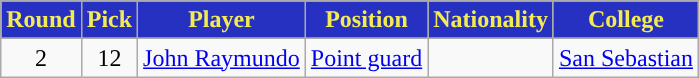<table class="wikitable sortable sortable">
<tr>
<th style="background:#2631C2; color:#F4EB51; ">Round</th>
<th style="background:#2631C2; color:#F4EB51; ">Pick</th>
<th style="background:#2631C2; color:#F4EB51; ">Player</th>
<th style="background:#2631C2; color:#F4EB51; ">Position</th>
<th style="background:#2631C2; color:#F4EB51; ">Nationality</th>
<th style="background:#2631C2; color:#F4EB51; ">College</th>
</tr>
<tr style="text-align: center">
</tr>
<tr>
<td align=center>2</td>
<td align=center>12</td>
<td><a href='#'>John Raymundo</a></td>
<td><a href='#'>Point guard</a></td>
<td></td>
<td><a href='#'>San Sebastian</a></td>
</tr>
</table>
